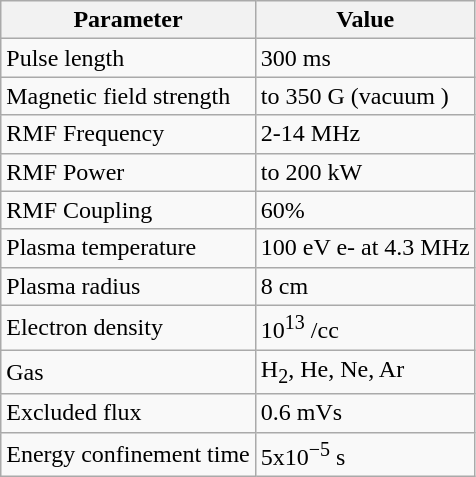<table class="wikitable">
<tr>
<th>Parameter</th>
<th>Value</th>
</tr>
<tr>
<td>Pulse length</td>
<td>300 ms</td>
</tr>
<tr>
<td>Magnetic field strength</td>
<td>to 350 G (vacuum )</td>
</tr>
<tr>
<td>RMF Frequency</td>
<td>2-14 MHz</td>
</tr>
<tr>
<td>RMF Power</td>
<td>to 200 kW</td>
</tr>
<tr>
<td>RMF Coupling</td>
<td>60%</td>
</tr>
<tr>
<td>Plasma temperature</td>
<td>100 eV e- at 4.3 MHz</td>
</tr>
<tr>
<td>Plasma radius</td>
<td>8 cm</td>
</tr>
<tr>
<td>Electron density</td>
<td>10<sup>13</sup> /cc</td>
</tr>
<tr>
<td>Gas</td>
<td>H<sub>2</sub>, He, Ne, Ar</td>
</tr>
<tr>
<td>Excluded flux</td>
<td>0.6 mVs</td>
</tr>
<tr>
<td>Energy confinement time</td>
<td>5x10<sup>−5</sup> s</td>
</tr>
</table>
